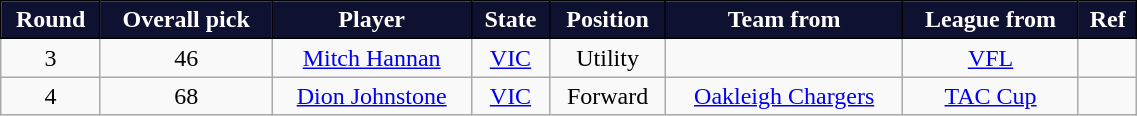<table class="wikitable" style="text-align:center; font-size:100%; width:60%;">
<tr style="color:#FFFFFF;">
<th style="background:#0F1131; border: solid black 1px;">Round</th>
<th style="background:#0F1131; border: solid black 1px;">Overall pick</th>
<th style="background:#0F1131; border: solid black 1px;">Player</th>
<th style="background:#0F1131; border: solid black 1px;">State</th>
<th style="background:#0F1131; border: solid black 1px;">Position</th>
<th style="background:#0F1131; border: solid black 1px;">Team from</th>
<th style="background:#0F1131; border: solid black 1px;">League from</th>
<th style="background:#0F1131; border: solid black 1px;">Ref</th>
</tr>
<tr>
<td>3</td>
<td>46</td>
<td><a href='#'>Mitch Hannan</a></td>
<td><a href='#'>VIC</a></td>
<td>Utility</td>
<td></td>
<td><a href='#'>VFL</a></td>
<td></td>
</tr>
<tr>
<td>4</td>
<td>68</td>
<td><a href='#'>Dion Johnstone</a></td>
<td><a href='#'>VIC</a></td>
<td>Forward</td>
<td><a href='#'>Oakleigh Chargers</a></td>
<td><a href='#'>TAC Cup</a></td>
<td></td>
</tr>
</table>
